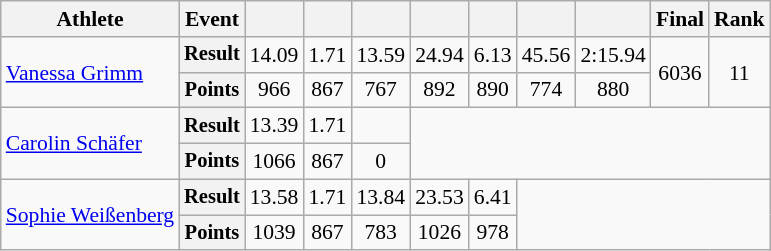<table class=wikitable style=font-size:90%>
<tr>
<th>Athlete</th>
<th>Event</th>
<th></th>
<th></th>
<th></th>
<th></th>
<th></th>
<th></th>
<th></th>
<th>Final</th>
<th>Rank</th>
</tr>
<tr align=center>
<td rowspan=2 align=left><a href='#'>Vanessa Grimm</a></td>
<th style=font-size:95%>Result</th>
<td>14.09</td>
<td>1.71</td>
<td>13.59</td>
<td>24.94</td>
<td>6.13</td>
<td>45.56 </td>
<td>2:15.94</td>
<td rowspan=2>6036</td>
<td rowspan=2>11</td>
</tr>
<tr align=center>
<th style=font-size:95%>Points</th>
<td>966</td>
<td>867</td>
<td>767</td>
<td>892</td>
<td>890</td>
<td>774</td>
<td>880</td>
</tr>
<tr align=center>
<td rowspan=2 align=left><a href='#'>Carolin Schäfer</a></td>
<th style=font-size:95%>Result</th>
<td>13.39 </td>
<td>1.71 </td>
<td></td>
<td colspan=6 rowspan=2></td>
</tr>
<tr align=center>
<th style=font-size:95%>Points</th>
<td>1066</td>
<td>867</td>
<td>0</td>
</tr>
<tr align=center>
<td rowspan=2 align=left><a href='#'>Sophie Weißenberg</a></td>
<th style=font-size:95%>Result</th>
<td>13.58 </td>
<td>1.71</td>
<td>13.84 </td>
<td>23.53</td>
<td>6.41 </td>
<td colspan=4 rowspan=2></td>
</tr>
<tr align=center>
<th style=font-size:95%>Points</th>
<td>1039</td>
<td>867</td>
<td>783</td>
<td>1026</td>
<td>978</td>
</tr>
</table>
